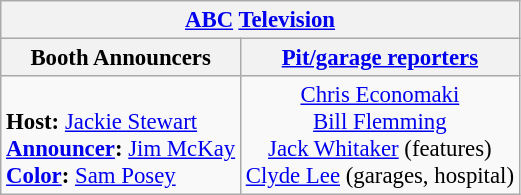<table class="wikitable" style="font-size: 95%;">
<tr>
<th colspan=2><a href='#'>ABC</a> <a href='#'>Television</a></th>
</tr>
<tr>
<th>Booth Announcers</th>
<th><a href='#'>Pit/garage reporters</a></th>
</tr>
<tr>
<td valign="top"><br><strong>Host:</strong> <a href='#'>Jackie Stewart</a><br>
<strong><a href='#'>Announcer</a>:</strong> <a href='#'>Jim McKay</a><br>
<strong><a href='#'>Color</a>:</strong> <a href='#'>Sam Posey</a><br></td>
<td align="center" valign="top"><a href='#'>Chris Economaki</a><br><a href='#'>Bill Flemming</a><br><a href='#'>Jack Whitaker</a> (features)<br><a href='#'>Clyde Lee</a> (garages, hospital)</td>
</tr>
</table>
